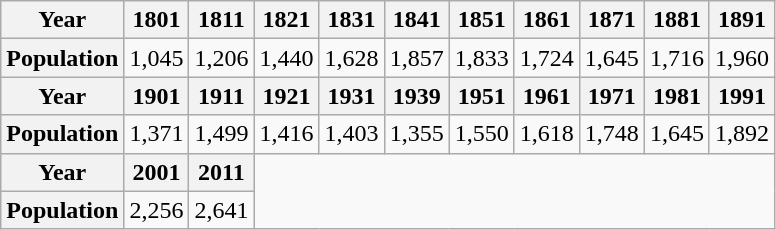<table class="wikitable">
<tr>
<th>Year</th>
<th>1801</th>
<th>1811</th>
<th>1821</th>
<th>1831</th>
<th>1841</th>
<th>1851</th>
<th>1861</th>
<th>1871</th>
<th>1881</th>
<th>1891</th>
</tr>
<tr>
<th>Population</th>
<td>1,045</td>
<td>1,206</td>
<td>1,440</td>
<td>1,628</td>
<td>1,857</td>
<td>1,833</td>
<td>1,724</td>
<td>1,645</td>
<td>1,716</td>
<td>1,960</td>
</tr>
<tr>
<th>Year</th>
<th>1901</th>
<th>1911</th>
<th>1921</th>
<th>1931</th>
<th>1939</th>
<th>1951</th>
<th>1961</th>
<th>1971</th>
<th>1981</th>
<th>1991</th>
</tr>
<tr>
<th>Population</th>
<td>1,371</td>
<td>1,499</td>
<td>1,416</td>
<td>1,403</td>
<td>1,355</td>
<td>1,550</td>
<td>1,618</td>
<td>1,748</td>
<td>1,645</td>
<td>1,892</td>
</tr>
<tr>
<th>Year</th>
<th>2001</th>
<th>2011</th>
</tr>
<tr>
<th>Population</th>
<td>2,256</td>
<td>2,641</td>
</tr>
</table>
